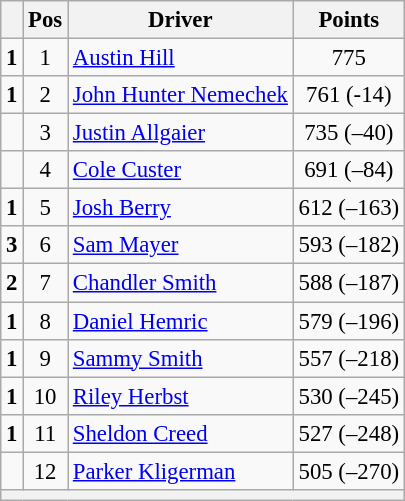<table class="wikitable" style="font-size: 95%;">
<tr>
<th></th>
<th>Pos</th>
<th>Driver</th>
<th>Points</th>
</tr>
<tr>
<td align="left"> <strong>1</strong></td>
<td style="text-align:center;">1</td>
<td><a href='#'>Austin Hill</a></td>
<td style="text-align:center;">775</td>
</tr>
<tr>
<td align="left"> <strong>1</strong></td>
<td style="text-align:center;">2</td>
<td><a href='#'>John Hunter Nemechek</a></td>
<td style="text-align:center;">761 (-14)</td>
</tr>
<tr>
<td align="left"></td>
<td style="text-align:center;">3</td>
<td><a href='#'>Justin Allgaier</a></td>
<td style="text-align:center;">735 (–40)</td>
</tr>
<tr>
<td align="left"></td>
<td style="text-align:center;">4</td>
<td><a href='#'>Cole Custer</a></td>
<td style="text-align:center;">691 (–84)</td>
</tr>
<tr>
<td align="left"> <strong>1</strong></td>
<td style="text-align:center;">5</td>
<td><a href='#'>Josh Berry</a></td>
<td style="text-align:center;">612 (–163)</td>
</tr>
<tr>
<td align="left"> <strong>3</strong></td>
<td style="text-align:center;">6</td>
<td><a href='#'>Sam Mayer</a></td>
<td style="text-align:center;">593 (–182)</td>
</tr>
<tr>
<td align="left"> <strong>2</strong></td>
<td style="text-align:center;">7</td>
<td><a href='#'>Chandler Smith</a></td>
<td style="text-align:center;">588 (–187)</td>
</tr>
<tr>
<td align="left"> <strong>1</strong></td>
<td style="text-align:center;">8</td>
<td><a href='#'>Daniel Hemric</a></td>
<td style="text-align:center;">579 (–196)</td>
</tr>
<tr>
<td align="left"> <strong>1</strong></td>
<td style="text-align:center;">9</td>
<td><a href='#'>Sammy Smith</a></td>
<td style="text-align:center;">557 (–218)</td>
</tr>
<tr>
<td align="left"> <strong>1</strong></td>
<td style="text-align:center;">10</td>
<td><a href='#'>Riley Herbst</a></td>
<td style="text-align:center;">530 (–245)</td>
</tr>
<tr>
<td align="left"> <strong>1</strong></td>
<td style="text-align:center;">11</td>
<td><a href='#'>Sheldon Creed</a></td>
<td style="text-align:center;">527 (–248)</td>
</tr>
<tr>
<td align="left"></td>
<td style="text-align:center;">12</td>
<td><a href='#'>Parker Kligerman</a></td>
<td style="text-align:center;">505 (–270)</td>
</tr>
<tr class="sortbottom">
<th colspan="9"></th>
</tr>
</table>
